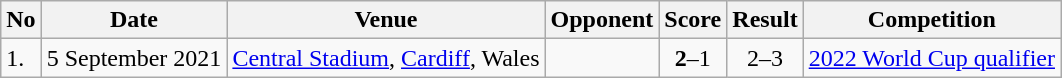<table class="wikitable" style="font-size:100%;">
<tr>
<th>No</th>
<th>Date</th>
<th>Venue</th>
<th>Opponent</th>
<th>Score</th>
<th>Result</th>
<th>Competition</th>
</tr>
<tr>
<td>1.</td>
<td>5 September 2021</td>
<td><a href='#'>Central Stadium</a>, <a href='#'>Cardiff</a>, Wales</td>
<td></td>
<td align=center><strong>2</strong>–1</td>
<td align=center>2–3</td>
<td><a href='#'>2022 World Cup qualifier</a></td>
</tr>
</table>
